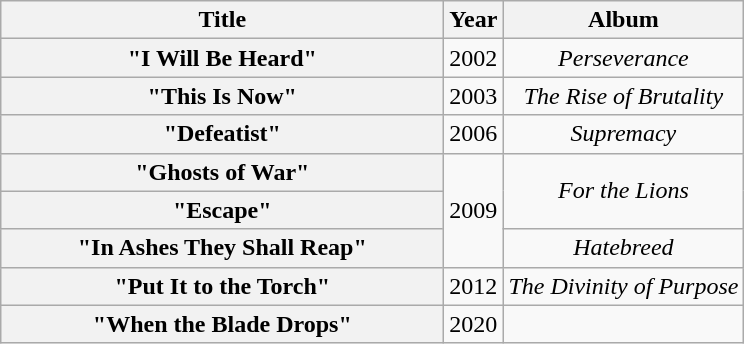<table class="wikitable plainrowheaders" style="text-align:center;">
<tr>
<th scope="col" style="width:18em;">Title</th>
<th scope="col">Year</th>
<th scope="col">Album</th>
</tr>
<tr>
<th scope="row">"I Will Be Heard"</th>
<td>2002</td>
<td><em>Perseverance</em></td>
</tr>
<tr>
<th scope="row">"This Is Now"</th>
<td>2003</td>
<td><em>The Rise of Brutality</em></td>
</tr>
<tr>
<th scope="row">"Defeatist"</th>
<td>2006</td>
<td><em>Supremacy</em></td>
</tr>
<tr>
<th scope="row">"Ghosts of War"</th>
<td rowspan="3">2009</td>
<td rowspan="2"><em>For the Lions</em></td>
</tr>
<tr>
<th scope="row">"Escape"</th>
</tr>
<tr>
<th scope="row">"In Ashes They Shall Reap"</th>
<td><em>Hatebreed</em></td>
</tr>
<tr>
<th scope="row">"Put It to the Torch"</th>
<td>2012</td>
<td><em>The Divinity of Purpose</em></td>
</tr>
<tr>
<th scope="row">"When the Blade Drops"</th>
<td>2020</td>
<td></td>
</tr>
</table>
